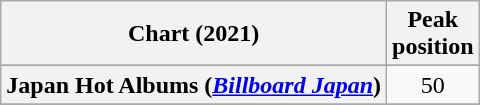<table class="wikitable sortable plainrowheaders" style="text-align:center">
<tr>
<th scope="col">Chart (2021)</th>
<th scope="col">Peak<br>position</th>
</tr>
<tr>
</tr>
<tr>
</tr>
<tr>
</tr>
<tr>
</tr>
<tr>
</tr>
<tr>
</tr>
<tr>
<th scope="row">Japan Hot Albums (<em><a href='#'>Billboard Japan</a></em>)</th>
<td>50</td>
</tr>
<tr>
</tr>
<tr>
</tr>
<tr>
</tr>
<tr>
</tr>
<tr>
</tr>
<tr>
</tr>
<tr>
</tr>
</table>
